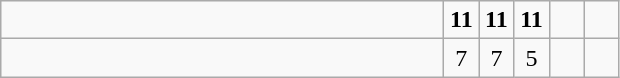<table class="wikitable">
<tr>
<td style="width:18em"></td>
<td align=center style="width:1em"><strong>11</strong></td>
<td align=center style="width:1em"><strong>11</strong></td>
<td align=center style="width:1em"><strong>11</strong></td>
<td align=center style="width:1em"></td>
<td align=center style="width:1em"></td>
</tr>
<tr>
<td style="width:18em"></td>
<td align=center style="width:1em">7</td>
<td align=center style="width:1em">7</td>
<td align=center style="width:1em">5</td>
<td align=center style="width:1em"></td>
<td align=center style="width:1em"></td>
</tr>
</table>
